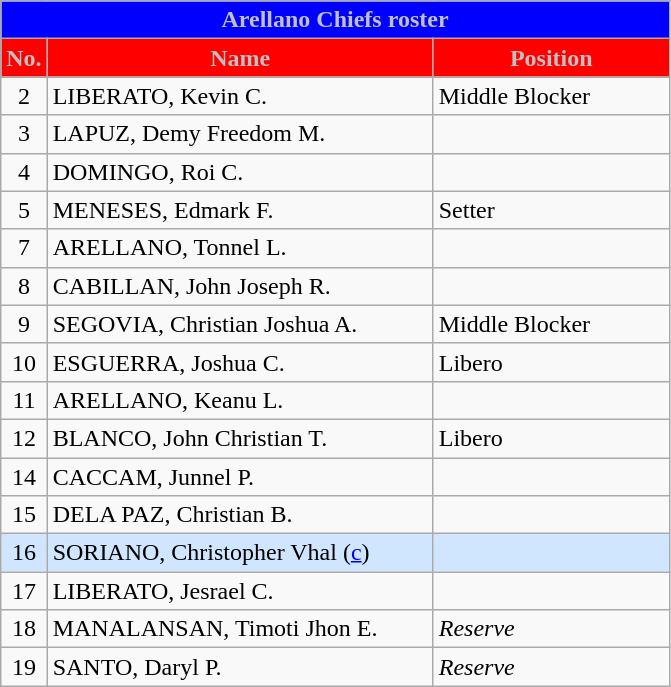<table class="wikitable">
<tr>
<td colspan="7" style= "background:blue; color:silver; text-align: center"><strong>Arellano Chiefs roster</strong></td>
</tr>
<tr>
<th width=3px style="background: red; color: silver; text-align: center">No.</th>
<th width=250px style="background: red; color: silver">Name</th>
<th width=150px style="background: red; color: silver">Position</th>
</tr>
<tr>
<td align=center>2</td>
<td>LIBERATO, Kevin C.</td>
<td>Middle Blocker</td>
</tr>
<tr>
<td align=center>3</td>
<td>LAPUZ, Demy Freedom M.</td>
<td></td>
</tr>
<tr>
<td align=center>4</td>
<td>DOMINGO, Roi C.</td>
<td></td>
</tr>
<tr>
<td align=center>5</td>
<td>MENESES, Edmark F.</td>
<td>Setter</td>
</tr>
<tr>
<td align=center>7</td>
<td>ARELLANO, Tonnel L.</td>
<td></td>
</tr>
<tr>
<td align=center>8</td>
<td>CABILLAN, John Joseph R.</td>
<td></td>
</tr>
<tr>
<td align=center>9</td>
<td>SEGOVIA, Christian Joshua A.</td>
<td>Middle Blocker</td>
</tr>
<tr>
<td align=center>10</td>
<td>ESGUERRA, Joshua C.</td>
<td>Libero</td>
</tr>
<tr>
<td align=center>11</td>
<td>ARELLANO, Keanu L.</td>
<td></td>
</tr>
<tr>
<td align=center>12</td>
<td>BLANCO, John Christian T.</td>
<td>Libero</td>
</tr>
<tr>
<td align=center>14</td>
<td>CACCAM, Junnel P.</td>
<td></td>
</tr>
<tr>
<td align=center>15</td>
<td>DELA PAZ, Christian B.</td>
<td></td>
</tr>
<tr style="background: #D0E6FF">
<td align=center>16</td>
<td>SORIANO, Christopher Vhal (<a href='#'>c</a>)</td>
<td></td>
</tr>
<tr>
<td align=center>17</td>
<td>LIBERATO, Jesrael C.</td>
<td></td>
</tr>
<tr>
<td align=center>18</td>
<td>MANALANSAN, Timoti Jhon E.</td>
<td><em>Reserve</em></td>
</tr>
<tr>
<td align=center>19</td>
<td>SANTO, Daryl P.</td>
<td><em>Reserve</em></td>
</tr>
</table>
